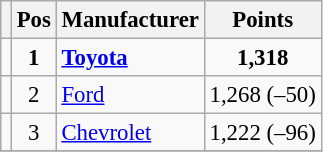<table class="wikitable" style="font-size: 95%">
<tr>
<th></th>
<th>Pos</th>
<th>Manufacturer</th>
<th>Points</th>
</tr>
<tr>
<td align="left"></td>
<td style="text-align:center;"><strong>1</strong></td>
<td><strong><a href='#'>Toyota</a></strong></td>
<td style="text-align:center;"><strong>1,318</strong></td>
</tr>
<tr>
<td align="left"></td>
<td style="text-align:center;">2</td>
<td><a href='#'>Ford</a></td>
<td style="text-align:center;">1,268 (–50)</td>
</tr>
<tr>
<td align="left"></td>
<td style="text-align:center;">3</td>
<td><a href='#'>Chevrolet</a></td>
<td style="text-align:center;">1,222 (–96)</td>
</tr>
<tr class="sortbottom">
</tr>
</table>
